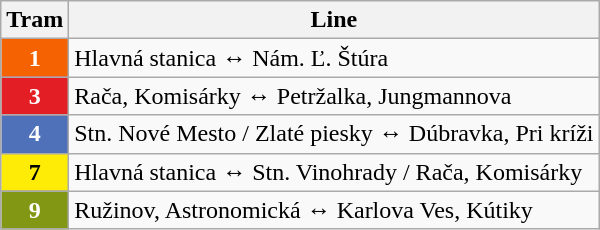<table class="wikitable">
<tr>
<th>Tram</th>
<th>Line</th>
</tr>
<tr>
<td align="center" style="color: white; background-color: #F56202"><strong>1</strong></td>
<td>Hlavná stanica ↔ Nám. Ľ. Štúra</td>
</tr>
<tr>
<td align="center" style="color: white; background-color: #E31F25"><strong>3</strong></td>
<td>Rača, Komisárky ↔ Petržalka, Jungmannova</td>
</tr>
<tr>
<td align="center" style="color: white; background-color: #4F71B9"><strong>4</strong></td>
<td>Stn. Nové Mesto / Zlaté piesky ↔ Dúbravka, Pri kríži</td>
</tr>
<tr>
<td align="center" style="color: black; background-color: #FEEC06"><strong>7</strong></td>
<td>Hlavná stanica ↔ Stn. Vinohrady / Rača, Komisárky</td>
</tr>
<tr>
<td align="center" style="color: white; background-color: #829714"><strong>9</strong></td>
<td>Ružinov, Astronomická ↔ Karlova Ves, Kútiky</td>
</tr>
</table>
